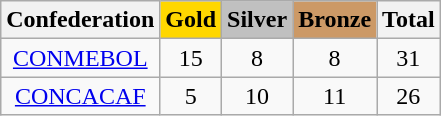<table class="wikitable" style="text-align:center">
<tr>
<th>Confederation</th>
<th align="center" style="background:gold">Gold</th>
<th align="center" style="background:silver">Silver</th>
<th align="center" style="background:#c96">Bronze</th>
<th>Total</th>
</tr>
<tr>
<td><a href='#'>CONMEBOL</a></td>
<td>15</td>
<td>8</td>
<td>8</td>
<td>31</td>
</tr>
<tr>
<td><a href='#'>CONCACAF</a></td>
<td>5</td>
<td>10</td>
<td>11</td>
<td>26</td>
</tr>
</table>
